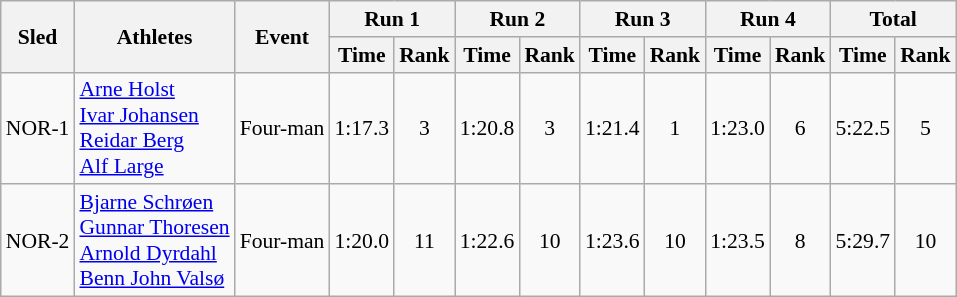<table class="wikitable" border="1" style="font-size:90%">
<tr>
<th rowspan="2">Sled</th>
<th rowspan="2">Athletes</th>
<th rowspan="2">Event</th>
<th colspan="2">Run 1</th>
<th colspan="2">Run 2</th>
<th colspan="2">Run 3</th>
<th colspan="2">Run 4</th>
<th colspan="2">Total</th>
</tr>
<tr>
<th>Time</th>
<th>Rank</th>
<th>Time</th>
<th>Rank</th>
<th>Time</th>
<th>Rank</th>
<th>Time</th>
<th>Rank</th>
<th>Time</th>
<th>Rank</th>
</tr>
<tr>
<td align="center">NOR-1</td>
<td><a href='#'>Arne Holst</a><br><a href='#'>Ivar Johansen</a><br><a href='#'>Reidar Berg</a><br><a href='#'>Alf Large</a></td>
<td>Four-man</td>
<td align="center">1:17.3</td>
<td align="center">3</td>
<td align="center">1:20.8</td>
<td align="center">3</td>
<td align="center">1:21.4</td>
<td align="center">1</td>
<td align="center">1:23.0</td>
<td align="center">6</td>
<td align="center">5:22.5</td>
<td align="center">5</td>
</tr>
<tr>
<td align="center">NOR-2</td>
<td><a href='#'>Bjarne Schrøen</a><br><a href='#'>Gunnar Thoresen</a><br><a href='#'>Arnold Dyrdahl</a><br><a href='#'>Benn John Valsø</a></td>
<td>Four-man</td>
<td align="center">1:20.0</td>
<td align="center">11</td>
<td align="center">1:22.6</td>
<td align="center">10</td>
<td align="center">1:23.6</td>
<td align="center">10</td>
<td align="center">1:23.5</td>
<td align="center">8</td>
<td align="center">5:29.7</td>
<td align="center">10</td>
</tr>
</table>
